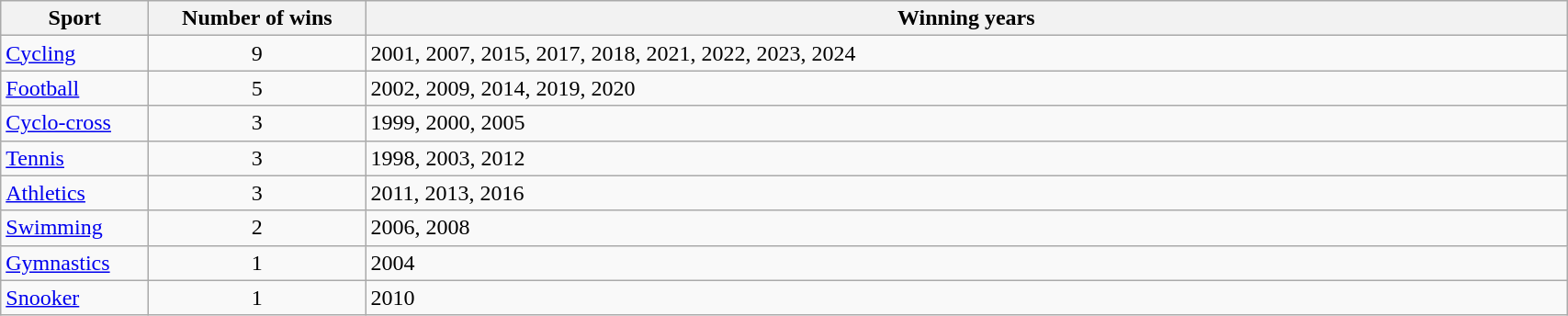<table class="wikitable sortable"  style="width:90%">
<tr>
<th width=100>Sport</th>
<th width=150>Number of wins</th>
<th class="unsortable">Winning years</th>
</tr>
<tr>
<td><a href='#'>Cycling</a></td>
<td style="text-align:center;">9</td>
<td>2001, 2007, 2015, 2017, 2018, 2021, 2022, 2023, 2024</td>
</tr>
<tr>
<td><a href='#'>Football</a></td>
<td style="text-align:center;">5</td>
<td>2002, 2009, 2014, 2019, 2020</td>
</tr>
<tr>
<td><a href='#'>Cyclo-cross</a></td>
<td style="text-align:center;">3</td>
<td>1999, 2000, 2005</td>
</tr>
<tr>
<td><a href='#'>Tennis</a></td>
<td style="text-align:center;">3</td>
<td>1998, 2003, 2012</td>
</tr>
<tr>
<td><a href='#'>Athletics</a></td>
<td style="text-align:center;">3</td>
<td>2011, 2013, 2016</td>
</tr>
<tr>
<td><a href='#'>Swimming</a></td>
<td style="text-align:center;">2</td>
<td>2006, 2008</td>
</tr>
<tr>
<td><a href='#'>Gymnastics</a></td>
<td style="text-align:center;">1</td>
<td>2004</td>
</tr>
<tr>
<td><a href='#'>Snooker</a></td>
<td style="text-align:center;">1</td>
<td>2010</td>
</tr>
</table>
